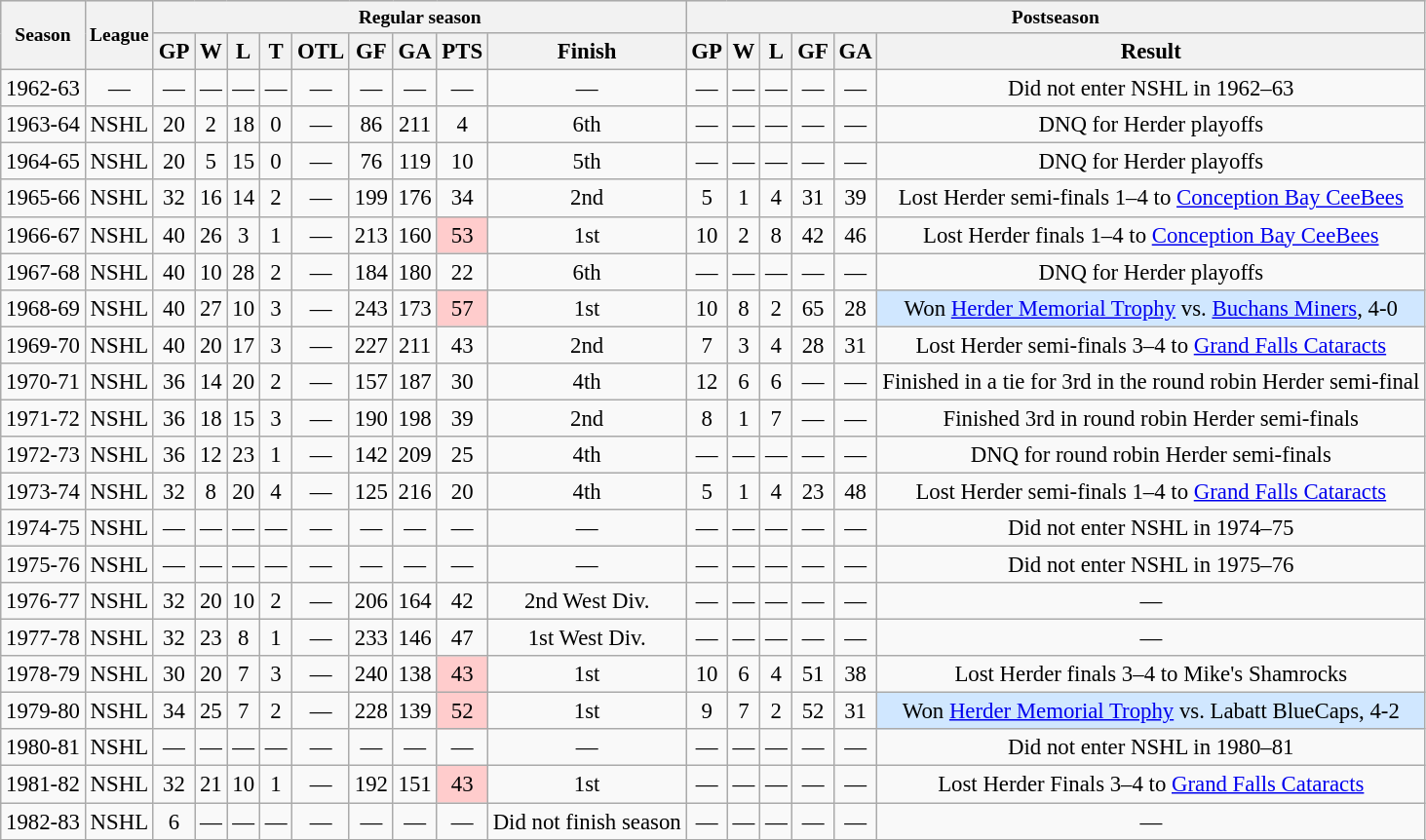<table class="wikitable plainrowheaders"  style="text-align: center; font-size: 95%">
<tr align="center" style="font-size: small; font-weight:bold; background-color:#dddddd; padding:5px;">
<th rowspan="2" scope="col">Season</th>
<th rowspan="2" scope="col">League</th>
<th colspan="9">Regular season</th>
<th colspan="9">Postseason</th>
</tr>
<tr>
<th scope="col">GP</th>
<th scope="col">W</th>
<th scope="col">L</th>
<th scope="col">T</th>
<th scope="col">OTL</th>
<th scope="col">GF</th>
<th scope="col">GA</th>
<th scope="col">PTS</th>
<th scope="col">Finish</th>
<th scope="col">GP</th>
<th scope="col">W</th>
<th scope="col">L</th>
<th scope="col">GF</th>
<th scope="col">GA</th>
<th scope="col">Result</th>
</tr>
<tr>
<td scope="row">1962-63</td>
<td>—</td>
<td>—</td>
<td>—</td>
<td>—</td>
<td>—</td>
<td>—</td>
<td>—</td>
<td>—</td>
<td>—</td>
<td>—</td>
<td>—</td>
<td>—</td>
<td>—</td>
<td>—</td>
<td>—</td>
<td>Did not enter NSHL in 1962–63</td>
</tr>
<tr>
<td scope="row">1963-64</td>
<td>NSHL</td>
<td>20</td>
<td>2</td>
<td>18</td>
<td>0</td>
<td>—</td>
<td>86</td>
<td>211</td>
<td>4</td>
<td>6th</td>
<td>—</td>
<td>—</td>
<td>—</td>
<td>—</td>
<td>—</td>
<td>DNQ for Herder playoffs</td>
</tr>
<tr>
<td scope="row">1964-65</td>
<td>NSHL</td>
<td>20</td>
<td>5</td>
<td>15</td>
<td>0</td>
<td>—</td>
<td>76</td>
<td>119</td>
<td>10</td>
<td>5th</td>
<td>—</td>
<td>—</td>
<td>—</td>
<td>—</td>
<td>—</td>
<td>DNQ for Herder playoffs</td>
</tr>
<tr>
<td scope="row">1965-66</td>
<td>NSHL</td>
<td>32</td>
<td>16</td>
<td>14</td>
<td>2</td>
<td>—</td>
<td>199</td>
<td>176</td>
<td>34</td>
<td>2nd</td>
<td>5</td>
<td>1</td>
<td>4</td>
<td>31</td>
<td>39</td>
<td>Lost Herder semi-finals 1–4 to <a href='#'>Conception Bay CeeBees</a></td>
</tr>
<tr>
<td scope="row">1966-67</td>
<td>NSHL</td>
<td>40</td>
<td>26</td>
<td>3</td>
<td>1</td>
<td>—</td>
<td>213</td>
<td>160</td>
<td style="background: #FFCCCC;">53</td>
<td>1st</td>
<td>10</td>
<td>2</td>
<td>8</td>
<td>42</td>
<td>46</td>
<td>Lost Herder finals 1–4 to <a href='#'>Conception Bay CeeBees</a></td>
</tr>
<tr>
<td scope="row">1967-68</td>
<td>NSHL</td>
<td>40</td>
<td>10</td>
<td>28</td>
<td>2</td>
<td>—</td>
<td>184</td>
<td>180</td>
<td>22</td>
<td>6th</td>
<td>—</td>
<td>—</td>
<td>—</td>
<td>—</td>
<td>—</td>
<td>DNQ for Herder playoffs</td>
</tr>
<tr>
<td scope="row">1968-69</td>
<td>NSHL</td>
<td>40</td>
<td>27</td>
<td>10</td>
<td>3</td>
<td>—</td>
<td>243</td>
<td>173</td>
<td style="background: #FFCCCC;">57</td>
<td>1st</td>
<td>10</td>
<td>8</td>
<td>2</td>
<td>65</td>
<td>28</td>
<td style="background: #D0E7FF;">Won <a href='#'>Herder Memorial Trophy</a> vs. <a href='#'>Buchans Miners</a>, 4-0</td>
</tr>
<tr>
<td scope="row">1969-70</td>
<td>NSHL</td>
<td>40</td>
<td>20</td>
<td>17</td>
<td>3</td>
<td>—</td>
<td>227</td>
<td>211</td>
<td>43</td>
<td>2nd</td>
<td>7</td>
<td>3</td>
<td>4</td>
<td>28</td>
<td>31</td>
<td>Lost Herder semi-finals 3–4 to <a href='#'>Grand Falls Cataracts</a></td>
</tr>
<tr>
<td scope="row">1970-71</td>
<td>NSHL</td>
<td>36</td>
<td>14</td>
<td>20</td>
<td>2</td>
<td>—</td>
<td>157</td>
<td>187</td>
<td>30</td>
<td>4th</td>
<td>12</td>
<td>6</td>
<td>6</td>
<td>—</td>
<td>—</td>
<td>Finished in a tie for 3rd in the round robin Herder semi-final</td>
</tr>
<tr>
<td scope="row">1971-72</td>
<td>NSHL</td>
<td>36</td>
<td>18</td>
<td>15</td>
<td>3</td>
<td>—</td>
<td>190</td>
<td>198</td>
<td>39</td>
<td>2nd</td>
<td>8</td>
<td>1</td>
<td>7</td>
<td>—</td>
<td>—</td>
<td>Finished 3rd in round robin Herder semi-finals</td>
</tr>
<tr>
<td scope="row">1972-73</td>
<td>NSHL</td>
<td>36</td>
<td>12</td>
<td>23</td>
<td>1</td>
<td>—</td>
<td>142</td>
<td>209</td>
<td>25</td>
<td>4th</td>
<td>—</td>
<td>—</td>
<td>—</td>
<td>—</td>
<td>—</td>
<td>DNQ for round robin Herder semi-finals</td>
</tr>
<tr>
<td scope="row">1973-74</td>
<td>NSHL</td>
<td>32</td>
<td>8</td>
<td>20</td>
<td>4</td>
<td>—</td>
<td>125</td>
<td>216</td>
<td>20</td>
<td>4th</td>
<td>5</td>
<td>1</td>
<td>4</td>
<td>23</td>
<td>48</td>
<td>Lost Herder semi-finals 1–4 to <a href='#'>Grand Falls Cataracts</a></td>
</tr>
<tr>
<td scope="row">1974-75</td>
<td>NSHL</td>
<td>—</td>
<td>—</td>
<td>—</td>
<td>—</td>
<td>—</td>
<td>—</td>
<td>—</td>
<td>—</td>
<td>—</td>
<td>—</td>
<td>—</td>
<td>—</td>
<td>—</td>
<td>—</td>
<td>Did not enter NSHL in 1974–75</td>
</tr>
<tr>
<td scope="row">1975-76</td>
<td>NSHL</td>
<td>—</td>
<td>—</td>
<td>—</td>
<td>—</td>
<td>—</td>
<td>—</td>
<td>—</td>
<td>—</td>
<td>—</td>
<td>—</td>
<td>—</td>
<td>—</td>
<td>—</td>
<td>—</td>
<td>Did not enter NSHL in 1975–76</td>
</tr>
<tr>
<td scope="row">1976-77</td>
<td>NSHL</td>
<td>32</td>
<td>20</td>
<td>10</td>
<td>2</td>
<td>—</td>
<td>206</td>
<td>164</td>
<td>42</td>
<td>2nd West Div.</td>
<td>—</td>
<td>—</td>
<td>—</td>
<td>—</td>
<td>—</td>
<td>—</td>
</tr>
<tr>
<td scope="row">1977-78</td>
<td>NSHL</td>
<td>32</td>
<td>23</td>
<td>8</td>
<td>1</td>
<td>—</td>
<td>233</td>
<td>146</td>
<td>47</td>
<td>1st West Div.</td>
<td>—</td>
<td>—</td>
<td>—</td>
<td>—</td>
<td>—</td>
<td>—</td>
</tr>
<tr>
<td scope="row">1978-79</td>
<td>NSHL</td>
<td>30</td>
<td>20</td>
<td>7</td>
<td>3</td>
<td>—</td>
<td>240</td>
<td>138</td>
<td style="background: #FFCCCC;">43</td>
<td>1st</td>
<td>10</td>
<td>6</td>
<td>4</td>
<td>51</td>
<td>38</td>
<td>Lost Herder finals 3–4 to Mike's Shamrocks</td>
</tr>
<tr>
<td scope="row">1979-80</td>
<td>NSHL</td>
<td>34</td>
<td>25</td>
<td>7</td>
<td>2</td>
<td>—</td>
<td>228</td>
<td>139</td>
<td style="background: #FFCCCC;">52</td>
<td>1st</td>
<td>9</td>
<td>7</td>
<td>2</td>
<td>52</td>
<td>31</td>
<td style="background: #D0E7FF;">Won <a href='#'>Herder Memorial Trophy</a> vs. Labatt BlueCaps, 4-2</td>
</tr>
<tr>
<td scope="row">1980-81</td>
<td>NSHL</td>
<td>—</td>
<td>—</td>
<td>—</td>
<td>—</td>
<td>—</td>
<td>—</td>
<td>—</td>
<td>—</td>
<td>—</td>
<td>—</td>
<td>—</td>
<td>—</td>
<td>—</td>
<td>—</td>
<td>Did not enter NSHL in 1980–81</td>
</tr>
<tr>
<td scope="row">1981-82</td>
<td>NSHL</td>
<td>32</td>
<td>21</td>
<td>10</td>
<td>1</td>
<td>—</td>
<td>192</td>
<td>151</td>
<td style="background: #FFCCCC;">43</td>
<td>1st</td>
<td>—</td>
<td>—</td>
<td>—</td>
<td>—</td>
<td>—</td>
<td>Lost Herder Finals 3–4 to <a href='#'>Grand Falls Cataracts</a></td>
</tr>
<tr>
<td scope="row">1982-83</td>
<td>NSHL</td>
<td>6</td>
<td>—</td>
<td>—</td>
<td>—</td>
<td>—</td>
<td>—</td>
<td>—</td>
<td>—</td>
<td>Did not finish season</td>
<td>—</td>
<td>—</td>
<td>—</td>
<td>—</td>
<td>—</td>
<td>—</td>
</tr>
<tr>
</tr>
</table>
